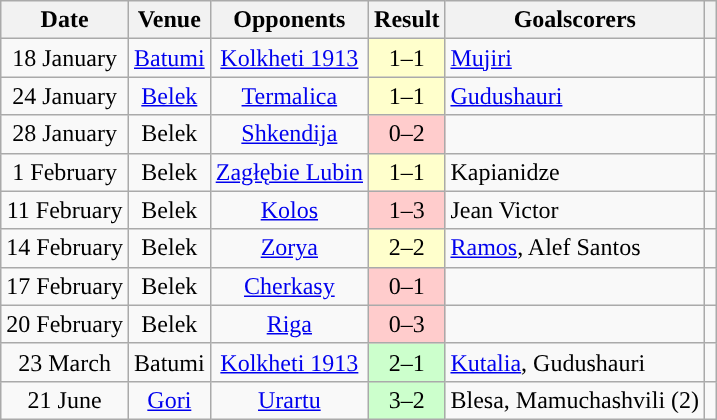<table class="wikitable sortable plainrowheaders" style="text-align:center;">
<tr>
<th scope=col>Date</th>
<th scope=col>Venue</th>
<th scope=col>Opponents</th>
<th scope=col>Result</th>
<th scope=col>Goalscorers</th>
<th scope=col class=unsortable></th>
</tr>
<tr>
<td>18 January</td>
<td><a href='#'>Batumi</a></td>
<td><a href='#'>Kolkheti 1913</a></td>
<td style="background:#ffc;">1–1</td>
<td align=left><a href='#'>Mujiri</a></td>
<td></td>
</tr>
<tr>
<td>24 January</td>
<td><a href='#'>Belek</a></td>
<td><a href='#'>Termalica</a></td>
<td style="background:#ffc;">1–1</td>
<td align=left><a href='#'>Gudushauri</a></td>
<td></td>
</tr>
<tr>
<td>28 January</td>
<td>Belek</td>
<td><a href='#'>Shkendija</a></td>
<td style="background:#fcc">0–2</td>
<td></td>
<td></td>
</tr>
<tr>
<td>1 February</td>
<td>Belek</td>
<td><a href='#'>Zagłębie Lubin</a></td>
<td style="background:#ffc;">1–1</td>
<td align=left>Kapianidze</td>
<td></td>
</tr>
<tr>
<td>11 February</td>
<td>Belek</td>
<td><a href='#'>Kolos</a></td>
<td style="background:#fcc">1–3</td>
<td align=left>Jean Victor</td>
<td></td>
</tr>
<tr>
<td>14 February</td>
<td>Belek</td>
<td><a href='#'>Zorya</a></td>
<td style="background:#ffc">2–2</td>
<td align=left><a href='#'>Ramos</a>, Alef Santos</td>
<td></td>
</tr>
<tr>
<td>17 February</td>
<td>Belek</td>
<td><a href='#'>Cherkasy</a></td>
<td style="background:#fcc">0–1</td>
<td></td>
<td></td>
</tr>
<tr>
<td>20 February</td>
<td>Belek</td>
<td><a href='#'>Riga</a></td>
<td style="background:#fcc">0–3</td>
<td></td>
<td></td>
</tr>
<tr>
<td>23 March</td>
<td>Batumi</td>
<td><a href='#'>Kolkheti 1913</a></td>
<td style="background:#cfc">2–1</td>
<td align=left><a href='#'>Kutalia</a>, Gudushauri</td>
<td></td>
</tr>
<tr>
<td>21 June</td>
<td><a href='#'>Gori</a></td>
<td><a href='#'>Urartu</a></td>
<td style="background:#cfc">3–2</td>
<td align=left>Blesa, Mamuchashvili (2)</td>
<td></td>
</tr>
</table>
